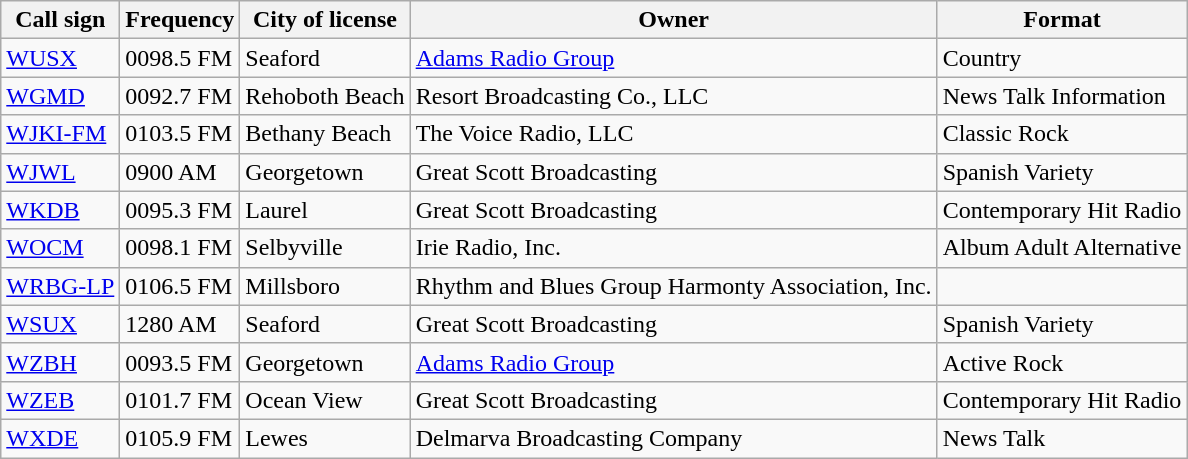<table class="wikitable sortable">
<tr>
<th>Call sign</th>
<th>Frequency</th>
<th>City of license</th>
<th>Owner</th>
<th>Format</th>
</tr>
<tr>
<td><a href='#'>WUSX</a></td>
<td><span>00</span>98.5 FM</td>
<td>Seaford</td>
<td><a href='#'>Adams Radio Group</a></td>
<td>Country</td>
</tr>
<tr>
<td><a href='#'>WGMD</a></td>
<td><span>00</span>92.7 FM</td>
<td>Rehoboth Beach</td>
<td>Resort Broadcasting Co., LLC</td>
<td>News Talk Information</td>
</tr>
<tr>
<td><a href='#'>WJKI-FM</a></td>
<td><span>0</span>103.5 FM</td>
<td>Bethany Beach</td>
<td>The Voice Radio, LLC</td>
<td>Classic Rock</td>
</tr>
<tr>
<td><a href='#'>WJWL</a></td>
<td><span>0</span>900 AM</td>
<td>Georgetown</td>
<td>Great Scott Broadcasting</td>
<td>Spanish Variety</td>
</tr>
<tr>
<td><a href='#'>WKDB</a></td>
<td><span>00</span>95.3 FM</td>
<td>Laurel</td>
<td>Great Scott Broadcasting</td>
<td>Contemporary Hit Radio</td>
</tr>
<tr>
<td><a href='#'>WOCM</a></td>
<td><span>00</span>98.1 FM</td>
<td>Selbyville</td>
<td>Irie Radio, Inc.</td>
<td>Album Adult Alternative</td>
</tr>
<tr>
<td><a href='#'>WRBG-LP</a></td>
<td><span>0</span>106.5 FM</td>
<td>Millsboro</td>
<td>Rhythm and Blues Group Harmonty Association, Inc.</td>
<td></td>
</tr>
<tr>
<td><a href='#'>WSUX</a></td>
<td>1280 AM</td>
<td>Seaford</td>
<td>Great Scott Broadcasting</td>
<td>Spanish Variety</td>
</tr>
<tr>
<td><a href='#'>WZBH</a></td>
<td><span>00</span>93.5 FM</td>
<td>Georgetown</td>
<td><a href='#'>Adams Radio Group</a></td>
<td>Active Rock</td>
</tr>
<tr>
<td><a href='#'>WZEB</a></td>
<td><span>0</span>101.7 FM</td>
<td>Ocean View</td>
<td>Great Scott Broadcasting</td>
<td>Contemporary Hit Radio</td>
</tr>
<tr>
<td><a href='#'>WXDE</a></td>
<td><span>0</span>105.9 FM</td>
<td>Lewes</td>
<td>Delmarva Broadcasting Company</td>
<td>News Talk</td>
</tr>
</table>
